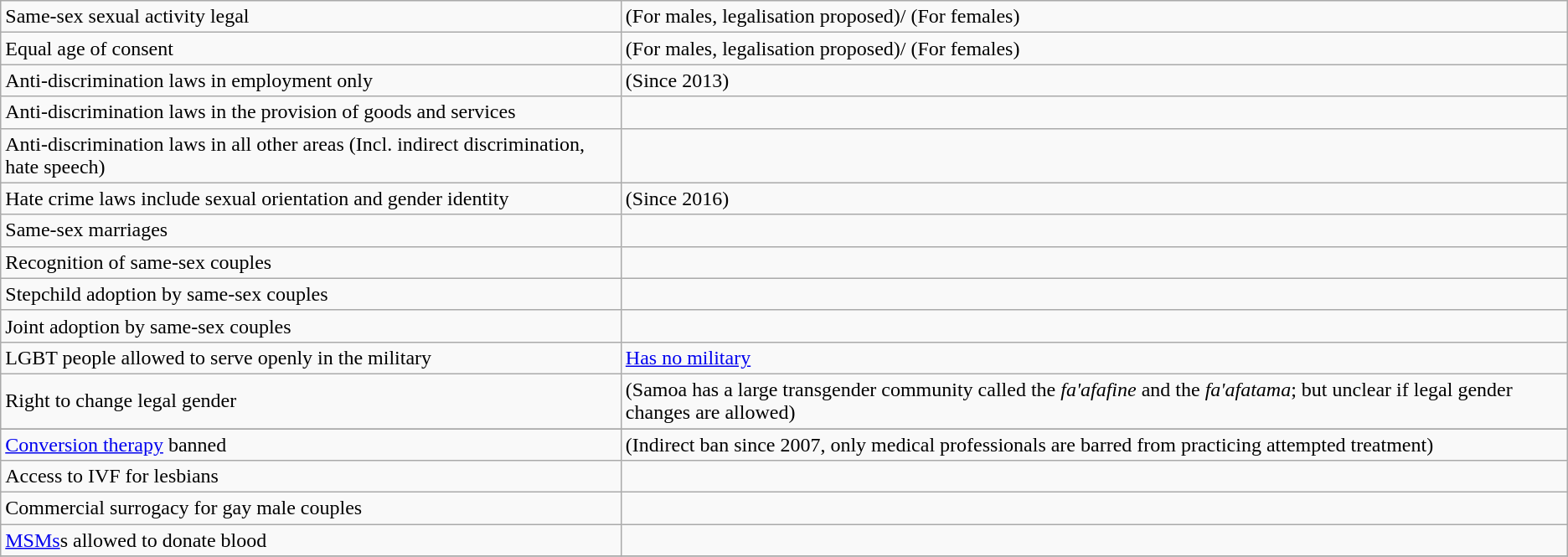<table class="wikitable">
<tr>
<td>Same-sex sexual activity legal</td>
<td> (For males, legalisation proposed)/ (For females)</td>
</tr>
<tr>
<td>Equal age of consent</td>
<td> (For males, legalisation proposed)/ (For females)</td>
</tr>
<tr>
<td>Anti-discrimination laws in employment only</td>
<td> (Since 2013)</td>
</tr>
<tr>
<td>Anti-discrimination laws in the provision of goods and services</td>
<td></td>
</tr>
<tr>
<td>Anti-discrimination laws in all other areas (Incl. indirect discrimination, hate speech)</td>
<td></td>
</tr>
<tr>
<td>Hate crime laws include sexual orientation and gender identity</td>
<td> (Since 2016)</td>
</tr>
<tr>
<td>Same-sex marriages</td>
<td></td>
</tr>
<tr>
<td>Recognition of same-sex couples</td>
<td></td>
</tr>
<tr>
<td>Stepchild adoption by same-sex couples</td>
<td></td>
</tr>
<tr>
<td>Joint adoption by same-sex couples</td>
<td></td>
</tr>
<tr>
<td>LGBT people allowed to serve openly in the military</td>
<td><a href='#'>Has no military</a></td>
</tr>
<tr>
<td>Right to change legal gender</td>
<td> (Samoa has a large transgender community called the <em>fa'afafine</em> and the <em>fa'afatama</em>; but unclear if legal gender changes are allowed)</td>
</tr>
<tr>
</tr>
<tr>
<td><a href='#'>Conversion therapy</a> banned</td>
<td> (Indirect ban since 2007, only medical professionals are barred from practicing attempted treatment)</td>
</tr>
<tr>
<td>Access to IVF for lesbians</td>
<td></td>
</tr>
<tr>
<td>Commercial surrogacy for gay male couples</td>
<td></td>
</tr>
<tr>
<td><a href='#'>MSMs</a>s allowed to donate blood</td>
<td></td>
</tr>
<tr>
</tr>
</table>
